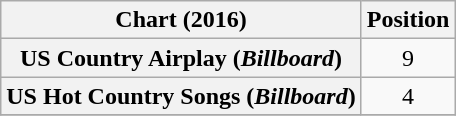<table class="wikitable sortable plainrowheaders" style="text-align:center">
<tr>
<th scope="col">Chart (2016)</th>
<th scope="col">Position</th>
</tr>
<tr>
<th scope="row">US Country Airplay (<em>Billboard</em>)</th>
<td>9</td>
</tr>
<tr>
<th scope="row">US Hot Country Songs (<em>Billboard</em>)</th>
<td>4</td>
</tr>
<tr>
</tr>
</table>
